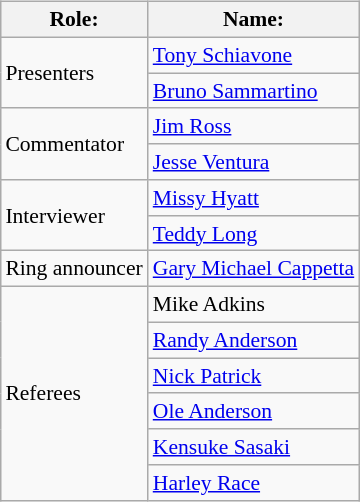<table class=wikitable style="font-size:90%; margin: 0.5em 0 0.5em 1em; float: right; clear: right;">
<tr>
<th>Role:</th>
<th>Name:</th>
</tr>
<tr>
<td rowspan=2>Presenters</td>
<td><a href='#'>Tony Schiavone</a></td>
</tr>
<tr>
<td><a href='#'>Bruno Sammartino</a></td>
</tr>
<tr>
<td rowspan=2>Commentator</td>
<td><a href='#'>Jim Ross</a></td>
</tr>
<tr>
<td><a href='#'>Jesse Ventura</a></td>
</tr>
<tr>
<td rowspan=2>Interviewer</td>
<td><a href='#'>Missy Hyatt</a></td>
</tr>
<tr>
<td><a href='#'>Teddy Long</a></td>
</tr>
<tr>
<td>Ring announcer</td>
<td><a href='#'>Gary Michael Cappetta</a></td>
</tr>
<tr>
<td rowspan=6>Referees</td>
<td>Mike Adkins</td>
</tr>
<tr>
<td><a href='#'>Randy Anderson</a></td>
</tr>
<tr>
<td><a href='#'>Nick Patrick</a></td>
</tr>
<tr>
<td><a href='#'>Ole Anderson</a><br></td>
</tr>
<tr>
<td><a href='#'>Kensuke Sasaki</a><br></td>
</tr>
<tr>
<td><a href='#'>Harley Race</a><br></td>
</tr>
</table>
